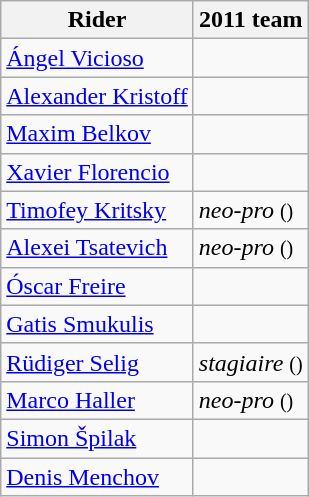<table class="wikitable">
<tr>
<th>Rider</th>
<th>2011 team</th>
</tr>
<tr>
<td><a href='#'>Ángel Vicioso</a></td>
<td></td>
</tr>
<tr>
<td><a href='#'>Alexander Kristoff</a></td>
<td></td>
</tr>
<tr>
<td><a href='#'>Maxim Belkov</a></td>
<td></td>
</tr>
<tr>
<td><a href='#'>Xavier Florencio</a></td>
<td></td>
</tr>
<tr>
<td><a href='#'>Timofey Kritsky</a></td>
<td><em>neo-pro</em> <small>()</small></td>
</tr>
<tr>
<td><a href='#'>Alexei Tsatevich</a></td>
<td><em>neo-pro</em> <small>()</small></td>
</tr>
<tr>
<td><a href='#'>Óscar Freire</a></td>
<td></td>
</tr>
<tr>
<td><a href='#'>Gatis Smukulis</a></td>
<td></td>
</tr>
<tr>
<td><a href='#'>Rüdiger Selig</a></td>
<td><em>stagiaire</em> <small>()</small></td>
</tr>
<tr>
<td><a href='#'>Marco Haller</a></td>
<td><em>neo-pro</em> <small>()</small></td>
</tr>
<tr>
<td><a href='#'>Simon Špilak</a></td>
<td></td>
</tr>
<tr>
<td><a href='#'>Denis Menchov</a></td>
<td></td>
</tr>
</table>
